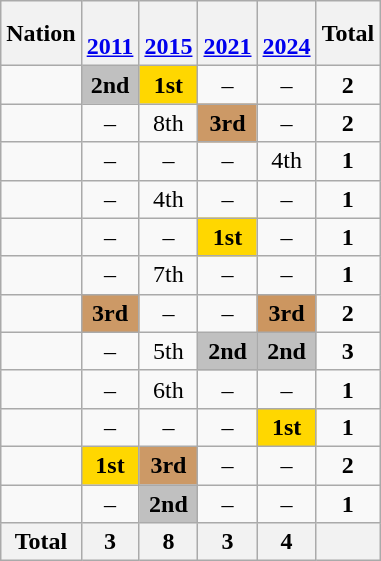<table class="wikitable" style="text-align:center">
<tr>
<th>Nation</th>
<th><br><a href='#'>2011</a></th>
<th><br><a href='#'>2015</a></th>
<th><br><a href='#'>2021</a></th>
<th><br><a href='#'>2024</a></th>
<th>Total</th>
</tr>
<tr>
<td align=left></td>
<td bgcolor=silver><strong>2nd</strong></td>
<td bgcolor=gold><strong>1st</strong></td>
<td>–</td>
<td>–</td>
<td><strong>2</strong></td>
</tr>
<tr>
<td align=left></td>
<td>–</td>
<td>8th</td>
<td bgcolor=cc9966><strong>3rd</strong></td>
<td>–</td>
<td><strong>2</strong></td>
</tr>
<tr>
<td align=left></td>
<td>–</td>
<td>–</td>
<td>–</td>
<td>4th</td>
<td><strong>1</strong></td>
</tr>
<tr>
<td align=left></td>
<td>–</td>
<td>4th</td>
<td>–</td>
<td>–</td>
<td><strong>1</strong></td>
</tr>
<tr>
<td align=left></td>
<td>–</td>
<td>–</td>
<td bgcolor=gold><strong>1st</strong></td>
<td>–</td>
<td><strong>1</strong></td>
</tr>
<tr>
<td align=left></td>
<td>–</td>
<td>7th</td>
<td>–</td>
<td>–</td>
<td><strong>1</strong></td>
</tr>
<tr>
<td align=left></td>
<td bgcolor=#cc9966><strong>3rd</strong></td>
<td>–</td>
<td>–</td>
<td bgcolor=cc99666><strong>3rd</strong></td>
<td><strong>2</strong></td>
</tr>
<tr>
<td align=left></td>
<td>–</td>
<td>5th</td>
<td bgcolor=silver><strong>2nd</strong></td>
<td bgcolor=silver><strong>2nd</strong></td>
<td><strong>3</strong></td>
</tr>
<tr>
<td align=left></td>
<td>–</td>
<td>6th</td>
<td>–</td>
<td>–</td>
<td><strong>1</strong></td>
</tr>
<tr>
<td align=left></td>
<td>–</td>
<td>–</td>
<td>–</td>
<td bgcolor=gold><strong>1st</strong></td>
<td><strong>1</strong></td>
</tr>
<tr>
<td align=left></td>
<td bgcolor=gold><strong>1st</strong></td>
<td bgcolor=#cc9966><strong>3rd</strong></td>
<td>–</td>
<td>–</td>
<td><strong>2</strong></td>
</tr>
<tr>
<td align=left></td>
<td>–</td>
<td bgcolor=silver><strong>2nd</strong></td>
<td>–</td>
<td>–</td>
<td><strong>1</strong></td>
</tr>
<tr>
<th>Total</th>
<th>3</th>
<th>8</th>
<th>3</th>
<th>4</th>
<th></th>
</tr>
</table>
